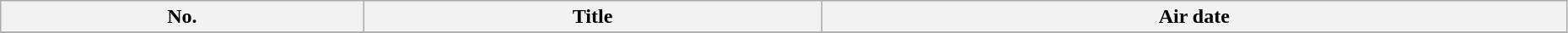<table class="wikitable" width="98%">
<tr>
<th>No.</th>
<th>Title</th>
<th>Air date</th>
</tr>
<tr>
</tr>
</table>
